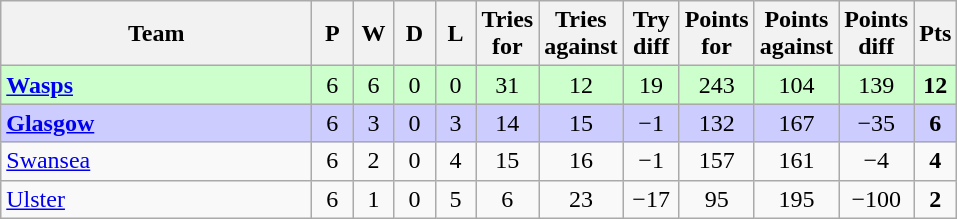<table class="wikitable" style="text-align: center;">
<tr>
<th width="200">Team</th>
<th width="20">P</th>
<th width="20">W</th>
<th width="20">D</th>
<th width="20">L</th>
<th width="20">Tries for</th>
<th width="20">Tries against</th>
<th width="30">Try diff</th>
<th width="20">Points for</th>
<th width="20">Points against</th>
<th width="25">Points diff</th>
<th width="20">Pts</th>
</tr>
<tr bgcolor="#ccffcc">
<td align="left">  <strong><a href='#'>Wasps</a></strong></td>
<td>6</td>
<td>6</td>
<td>0</td>
<td>0</td>
<td>31</td>
<td>12</td>
<td>19</td>
<td>243</td>
<td>104</td>
<td>139</td>
<td><strong>12</strong></td>
</tr>
<tr bgcolor="#ccccff">
<td align="left"> <strong><a href='#'>Glasgow</a></strong></td>
<td>6</td>
<td>3</td>
<td>0</td>
<td>3</td>
<td>14</td>
<td>15</td>
<td>−1</td>
<td>132</td>
<td>167</td>
<td>−35</td>
<td><strong>6</strong></td>
</tr>
<tr>
<td align="left"> <a href='#'>Swansea</a></td>
<td>6</td>
<td>2</td>
<td>0</td>
<td>4</td>
<td>15</td>
<td>16</td>
<td>−1</td>
<td>157</td>
<td>161</td>
<td>−4</td>
<td><strong>4</strong></td>
</tr>
<tr>
<td align="left"> <a href='#'>Ulster</a></td>
<td>6</td>
<td>1</td>
<td>0</td>
<td>5</td>
<td>6</td>
<td>23</td>
<td>−17</td>
<td>95</td>
<td>195</td>
<td>−100</td>
<td><strong>2</strong></td>
</tr>
</table>
